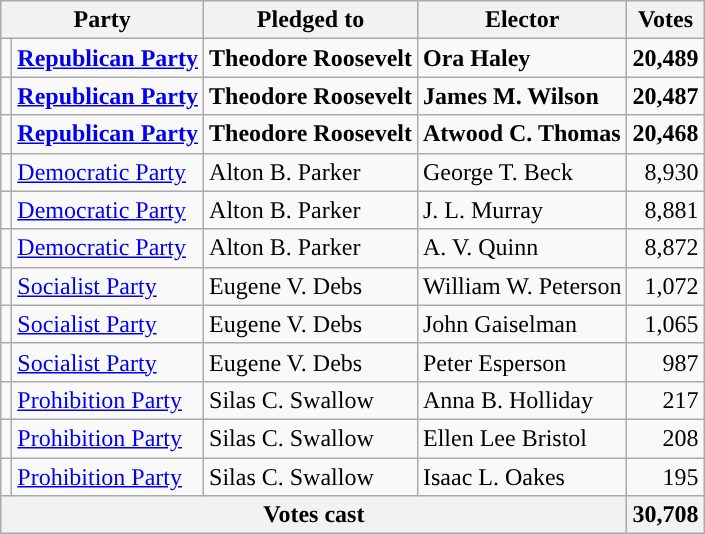<table class="wikitable">
<tr>
<th colspan=2>Party</th>
<th>Pledged to</th>
<th>Elector</th>
<th>Votes</th>
</tr>
<tr style="font-weight:bold">
<td></td>
<td><a href='#'>Republican Party</a></td>
<td>Theodore Roosevelt</td>
<td>Ora Haley</td>
<td align="right">20,489</td>
</tr>
<tr style="font-weight:bold">
<td></td>
<td><a href='#'>Republican Party</a></td>
<td>Theodore Roosevelt</td>
<td>James M. Wilson</td>
<td align="right">20,487</td>
</tr>
<tr style="font-weight:bold">
<td></td>
<td><a href='#'>Republican Party</a></td>
<td>Theodore Roosevelt</td>
<td>Atwood C. Thomas</td>
<td align="right">20,468</td>
</tr>
<tr>
<td></td>
<td><a href='#'>Democratic Party</a></td>
<td>Alton B. Parker</td>
<td>George T. Beck</td>
<td align="right">8,930</td>
</tr>
<tr>
<td></td>
<td><a href='#'>Democratic Party</a></td>
<td>Alton B. Parker</td>
<td>J. L. Murray</td>
<td align="right">8,881</td>
</tr>
<tr>
<td></td>
<td><a href='#'>Democratic Party</a></td>
<td>Alton B. Parker</td>
<td>A. V. Quinn</td>
<td align="right">8,872</td>
</tr>
<tr>
<td></td>
<td><a href='#'>Socialist Party</a></td>
<td>Eugene V. Debs</td>
<td>William W. Peterson</td>
<td align="right">1,072</td>
</tr>
<tr>
<td></td>
<td><a href='#'>Socialist Party</a></td>
<td>Eugene V. Debs</td>
<td>John Gaiselman</td>
<td align="right">1,065</td>
</tr>
<tr>
<td></td>
<td><a href='#'>Socialist Party</a></td>
<td>Eugene V. Debs</td>
<td>Peter Esperson</td>
<td align="right">987</td>
</tr>
<tr>
<td></td>
<td><a href='#'>Prohibition Party</a></td>
<td>Silas C. Swallow</td>
<td>Anna B. Holliday</td>
<td align="right">217</td>
</tr>
<tr>
<td></td>
<td><a href='#'>Prohibition Party</a></td>
<td>Silas C. Swallow</td>
<td>Ellen Lee Bristol</td>
<td align="right">208</td>
</tr>
<tr>
<td></td>
<td><a href='#'>Prohibition Party</a></td>
<td>Silas C. Swallow</td>
<td>Isaac L. Oakes</td>
<td align="right">195</td>
</tr>
<tr>
<th colspan="4">Votes cast</th>
<th>30,708</th>
</tr>
</table>
